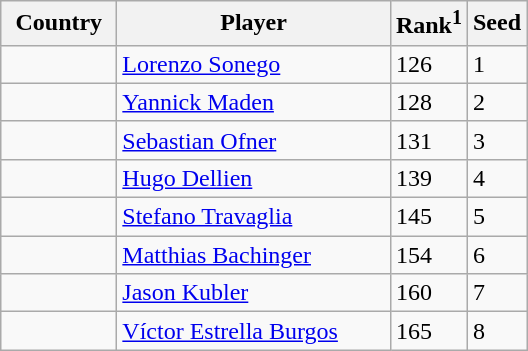<table class="sortable wikitable">
<tr>
<th width="70">Country</th>
<th width="175">Player</th>
<th>Rank<sup>1</sup></th>
<th>Seed</th>
</tr>
<tr>
<td></td>
<td><a href='#'>Lorenzo Sonego</a></td>
<td>126</td>
<td>1</td>
</tr>
<tr>
<td></td>
<td><a href='#'>Yannick Maden</a></td>
<td>128</td>
<td>2</td>
</tr>
<tr>
<td></td>
<td><a href='#'>Sebastian Ofner</a></td>
<td>131</td>
<td>3</td>
</tr>
<tr>
<td></td>
<td><a href='#'>Hugo Dellien</a></td>
<td>139</td>
<td>4</td>
</tr>
<tr>
<td></td>
<td><a href='#'>Stefano Travaglia</a></td>
<td>145</td>
<td>5</td>
</tr>
<tr>
<td></td>
<td><a href='#'>Matthias Bachinger</a></td>
<td>154</td>
<td>6</td>
</tr>
<tr>
<td></td>
<td><a href='#'>Jason Kubler</a></td>
<td>160</td>
<td>7</td>
</tr>
<tr>
<td></td>
<td><a href='#'>Víctor Estrella Burgos</a></td>
<td>165</td>
<td>8</td>
</tr>
</table>
